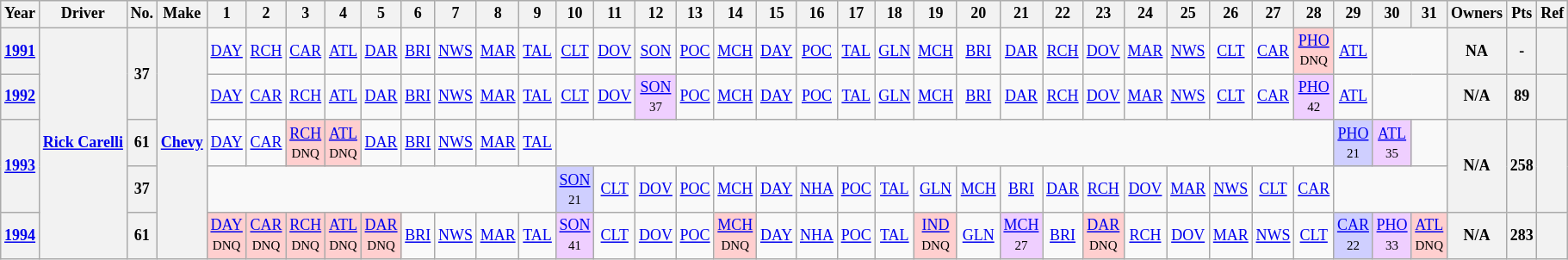<table class="wikitable" style="text-align:center; font-size:75%">
<tr>
<th>Year</th>
<th>Driver</th>
<th>No.</th>
<th>Make</th>
<th>1</th>
<th>2</th>
<th>3</th>
<th>4</th>
<th>5</th>
<th>6</th>
<th>7</th>
<th>8</th>
<th>9</th>
<th>10</th>
<th>11</th>
<th>12</th>
<th>13</th>
<th>14</th>
<th>15</th>
<th>16</th>
<th>17</th>
<th>18</th>
<th>19</th>
<th>20</th>
<th>21</th>
<th>22</th>
<th>23</th>
<th>24</th>
<th>25</th>
<th>26</th>
<th>27</th>
<th>28</th>
<th>29</th>
<th>30</th>
<th>31</th>
<th>Owners</th>
<th>Pts</th>
<th>Ref</th>
</tr>
<tr>
<th><a href='#'>1991</a></th>
<th rowspan=5><a href='#'>Rick Carelli</a></th>
<th rowspan=2>37</th>
<th rowspan=5><a href='#'>Chevy</a></th>
<td><a href='#'>DAY</a></td>
<td><a href='#'>RCH</a></td>
<td><a href='#'>CAR</a></td>
<td><a href='#'>ATL</a></td>
<td><a href='#'>DAR</a></td>
<td><a href='#'>BRI</a></td>
<td><a href='#'>NWS</a></td>
<td><a href='#'>MAR</a></td>
<td><a href='#'>TAL</a></td>
<td><a href='#'>CLT</a></td>
<td><a href='#'>DOV</a></td>
<td><a href='#'>SON</a></td>
<td><a href='#'>POC</a></td>
<td><a href='#'>MCH</a></td>
<td><a href='#'>DAY</a></td>
<td><a href='#'>POC</a></td>
<td><a href='#'>TAL</a></td>
<td><a href='#'>GLN</a></td>
<td><a href='#'>MCH</a></td>
<td><a href='#'>BRI</a></td>
<td><a href='#'>DAR</a></td>
<td><a href='#'>RCH</a></td>
<td><a href='#'>DOV</a></td>
<td><a href='#'>MAR</a></td>
<td><a href='#'>NWS</a></td>
<td><a href='#'>CLT</a></td>
<td><a href='#'>CAR</a></td>
<td style="background:#FFCFCF;"><a href='#'>PHO</a><br><small>DNQ</small></td>
<td><a href='#'>ATL</a></td>
<td colspan=2></td>
<th>NA</th>
<th>-</th>
<th></th>
</tr>
<tr>
<th><a href='#'>1992</a></th>
<td><a href='#'>DAY</a></td>
<td><a href='#'>CAR</a></td>
<td><a href='#'>RCH</a></td>
<td><a href='#'>ATL</a></td>
<td><a href='#'>DAR</a></td>
<td><a href='#'>BRI</a></td>
<td><a href='#'>NWS</a></td>
<td><a href='#'>MAR</a></td>
<td><a href='#'>TAL</a></td>
<td><a href='#'>CLT</a></td>
<td><a href='#'>DOV</a></td>
<td style="background:#EFCFFF;"><a href='#'>SON</a><br><small>37</small></td>
<td><a href='#'>POC</a></td>
<td><a href='#'>MCH</a></td>
<td><a href='#'>DAY</a></td>
<td><a href='#'>POC</a></td>
<td><a href='#'>TAL</a></td>
<td><a href='#'>GLN</a></td>
<td><a href='#'>MCH</a></td>
<td><a href='#'>BRI</a></td>
<td><a href='#'>DAR</a></td>
<td><a href='#'>RCH</a></td>
<td><a href='#'>DOV</a></td>
<td><a href='#'>MAR</a></td>
<td><a href='#'>NWS</a></td>
<td><a href='#'>CLT</a></td>
<td><a href='#'>CAR</a></td>
<td style="background:#EFCFFF;"><a href='#'>PHO</a><br><small>42</small></td>
<td><a href='#'>ATL</a></td>
<td colspan=2></td>
<th>N/A</th>
<th>89</th>
<th></th>
</tr>
<tr>
<th rowspan=2><a href='#'>1993</a></th>
<th>61</th>
<td><a href='#'>DAY</a></td>
<td><a href='#'>CAR</a></td>
<td style="background:#FFCFCF;"><a href='#'>RCH</a><br><small>DNQ</small></td>
<td style="background:#FFCFCF;"><a href='#'>ATL</a><br><small>DNQ</small></td>
<td><a href='#'>DAR</a></td>
<td><a href='#'>BRI</a></td>
<td><a href='#'>NWS</a></td>
<td><a href='#'>MAR</a></td>
<td><a href='#'>TAL</a></td>
<td colspan=19></td>
<td style="background:#CFCFFF;"><a href='#'>PHO</a><br><small>21</small></td>
<td style="background:#EFCFFF;"><a href='#'>ATL</a><br><small>35</small></td>
<td></td>
<th rowspan=2>N/A</th>
<th rowspan=2>258</th>
<th rowspan=2></th>
</tr>
<tr>
<th>37</th>
<td colspan=9></td>
<td style="background:#CFCFFF;"><a href='#'>SON</a><br><small>21</small></td>
<td><a href='#'>CLT</a></td>
<td><a href='#'>DOV</a></td>
<td><a href='#'>POC</a></td>
<td><a href='#'>MCH</a></td>
<td><a href='#'>DAY</a></td>
<td><a href='#'>NHA</a></td>
<td><a href='#'>POC</a></td>
<td><a href='#'>TAL</a></td>
<td><a href='#'>GLN</a></td>
<td><a href='#'>MCH</a></td>
<td><a href='#'>BRI</a></td>
<td><a href='#'>DAR</a></td>
<td><a href='#'>RCH</a></td>
<td><a href='#'>DOV</a></td>
<td><a href='#'>MAR</a></td>
<td><a href='#'>NWS</a></td>
<td><a href='#'>CLT</a></td>
<td><a href='#'>CAR</a></td>
<td colspan=3></td>
</tr>
<tr>
<th><a href='#'>1994</a></th>
<th>61</th>
<td style="background:#FFCFCF;"><a href='#'>DAY</a><br><small>DNQ</small></td>
<td style="background:#FFCFCF;"><a href='#'>CAR</a><br><small>DNQ</small></td>
<td style="background:#FFCFCF;"><a href='#'>RCH</a><br><small>DNQ</small></td>
<td style="background:#FFCFCF;"><a href='#'>ATL</a><br><small>DNQ</small></td>
<td style="background:#FFCFCF;"><a href='#'>DAR</a><br><small>DNQ</small></td>
<td><a href='#'>BRI</a></td>
<td><a href='#'>NWS</a></td>
<td><a href='#'>MAR</a></td>
<td><a href='#'>TAL</a></td>
<td style="background:#EFCFFF;"><a href='#'>SON</a><br><small>41</small></td>
<td><a href='#'>CLT</a></td>
<td><a href='#'>DOV</a></td>
<td><a href='#'>POC</a></td>
<td style="background:#FFCFCF;"><a href='#'>MCH</a><br><small>DNQ</small></td>
<td><a href='#'>DAY</a></td>
<td><a href='#'>NHA</a></td>
<td><a href='#'>POC</a></td>
<td><a href='#'>TAL</a></td>
<td style="background:#FFCFCF;"><a href='#'>IND</a><br><small>DNQ</small></td>
<td><a href='#'>GLN</a></td>
<td style="background:#EFCFFF;"><a href='#'>MCH</a><br><small>27</small></td>
<td><a href='#'>BRI</a></td>
<td style="background:#FFCFCF;"><a href='#'>DAR</a><br><small>DNQ</small></td>
<td><a href='#'>RCH</a></td>
<td><a href='#'>DOV</a></td>
<td><a href='#'>MAR</a></td>
<td><a href='#'>NWS</a></td>
<td><a href='#'>CLT</a></td>
<td style="background:#CFCFFF;"><a href='#'>CAR</a><br><small>22</small></td>
<td style="background:#EFCFFF;"><a href='#'>PHO</a><br><small>33</small></td>
<td style="background:#FFCFCF;"><a href='#'>ATL</a><br><small>DNQ</small></td>
<th>N/A</th>
<th>283</th>
<th></th>
</tr>
</table>
